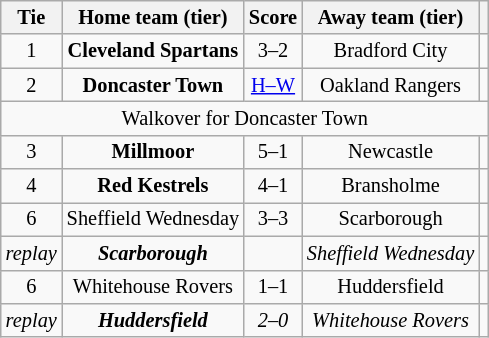<table class="wikitable" style="text-align:center; font-size:85%">
<tr>
<th>Tie</th>
<th>Home team (tier)</th>
<th>Score</th>
<th>Away team (tier)</th>
<th></th>
</tr>
<tr>
<td align="center">1</td>
<td><strong>Cleveland Spartans</strong></td>
<td align="center">3–2</td>
<td>Bradford City</td>
<td></td>
</tr>
<tr>
<td align="center">2</td>
<td><strong>Doncaster Town</strong></td>
<td align="center"><a href='#'>H–W</a></td>
<td>Oakland Rangers</td>
<td></td>
</tr>
<tr>
<td colspan="5" align="center">Walkover for Doncaster Town</td>
</tr>
<tr>
<td align="center">3</td>
<td><strong>Millmoor</strong></td>
<td align="center">5–1</td>
<td>Newcastle</td>
<td></td>
</tr>
<tr>
<td align="center">4</td>
<td><strong>Red Kestrels</strong></td>
<td align="center">4–1</td>
<td>Bransholme</td>
<td></td>
</tr>
<tr>
<td align="center">6</td>
<td>Sheffield Wednesday</td>
<td align="center">3–3 </td>
<td>Scarborough</td>
<td></td>
</tr>
<tr>
<td align="center"><em>replay</em></td>
<td><strong><em>Scarborough</em></strong></td>
<td align="center"><em></em></td>
<td><em>Sheffield Wednesday</em></td>
<td></td>
</tr>
<tr>
<td align="center">6</td>
<td>Whitehouse Rovers</td>
<td align="center">1–1 </td>
<td>Huddersfield</td>
<td></td>
</tr>
<tr>
<td align="center"><em>replay</em></td>
<td><strong><em>Huddersfield</em></strong></td>
<td align="center"><em>2–0</em></td>
<td><em>Whitehouse Rovers</em></td>
<td></td>
</tr>
</table>
